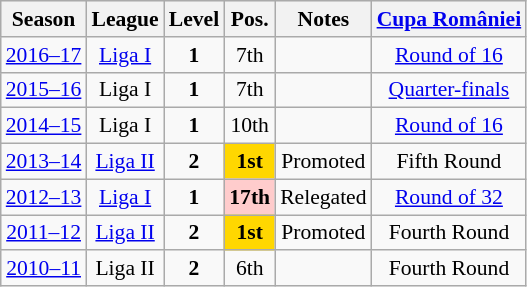<table class="wikitable" style="text-align:center; font-size:90%">
<tr style="background:#efefef;">
<th>Season</th>
<th>League</th>
<th>Level</th>
<th>Pos.</th>
<th>Notes</th>
<th><a href='#'>Cupa României</a></th>
</tr>
<tr>
<td><a href='#'>2016–17</a></td>
<td align=center><a href='#'>Liga I</a></td>
<td align=center><strong>1</strong></td>
<td align=center>7th</td>
<td></td>
<td align=center><a href='#'>Round of 16</a></td>
</tr>
<tr>
<td><a href='#'>2015–16</a></td>
<td align=center>Liga I</td>
<td align=center><strong>1</strong></td>
<td align=center>7th</td>
<td></td>
<td align=center><a href='#'>Quarter-finals</a></td>
</tr>
<tr>
<td><a href='#'>2014–15</a></td>
<td align=center>Liga I</td>
<td align=center><strong>1</strong></td>
<td align=center>10th</td>
<td></td>
<td align=center><a href='#'>Round of 16</a></td>
</tr>
<tr>
<td><a href='#'>2013–14</a></td>
<td align=center><a href='#'>Liga II</a></td>
<td align=center><strong>2</strong></td>
<td align=center bgcolor=gold><strong>1st</strong></td>
<td>Promoted</td>
<td align=center>Fifth Round</td>
</tr>
<tr>
<td><a href='#'>2012–13</a></td>
<td align=center><a href='#'>Liga I</a></td>
<td align=center><strong>1</strong></td>
<td align=center bgcolor=FFCCCC><strong>17th</strong></td>
<td>Relegated</td>
<td align=center><a href='#'>Round of 32</a></td>
</tr>
<tr>
<td><a href='#'>2011–12</a></td>
<td align=center><a href='#'>Liga II</a></td>
<td align=center><strong>2</strong></td>
<td align=center bgcolor=gold><strong>1st</strong></td>
<td>Promoted</td>
<td align=center>Fourth Round</td>
</tr>
<tr>
<td><a href='#'>2010–11</a></td>
<td align=center>Liga II</td>
<td align=center><strong>2</strong></td>
<td align=center>6th</td>
<td></td>
<td align=center>Fourth Round</td>
</tr>
</table>
